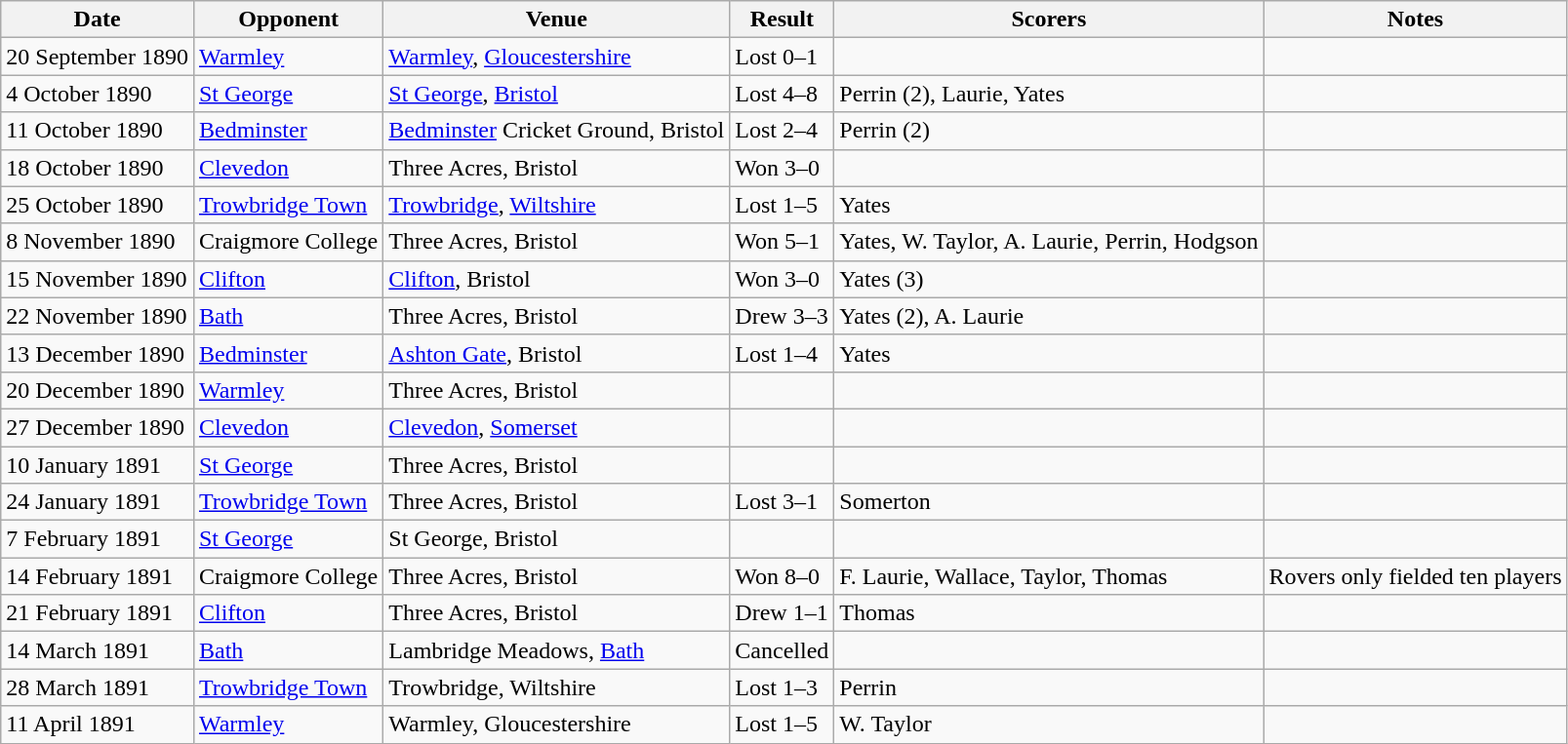<table class="wikitable">
<tr>
<th>Date</th>
<th>Opponent</th>
<th>Venue</th>
<th>Result</th>
<th>Scorers</th>
<th>Notes</th>
</tr>
<tr>
<td>20 September 1890</td>
<td><a href='#'>Warmley</a></td>
<td><a href='#'>Warmley</a>, <a href='#'>Gloucestershire</a></td>
<td>Lost 0–1</td>
<td></td>
<td></td>
</tr>
<tr>
<td>4 October 1890</td>
<td><a href='#'>St George</a></td>
<td><a href='#'>St George</a>, <a href='#'>Bristol</a></td>
<td>Lost 4–8</td>
<td>Perrin (2), Laurie, Yates</td>
<td></td>
</tr>
<tr>
<td>11 October 1890</td>
<td><a href='#'>Bedminster</a></td>
<td><a href='#'>Bedminster</a> Cricket Ground, Bristol</td>
<td>Lost 2–4</td>
<td>Perrin (2)</td>
<td></td>
</tr>
<tr>
<td>18 October 1890</td>
<td><a href='#'>Clevedon</a></td>
<td>Three Acres, Bristol</td>
<td>Won 3–0</td>
<td></td>
<td></td>
</tr>
<tr>
<td>25 October 1890</td>
<td><a href='#'>Trowbridge Town</a></td>
<td><a href='#'>Trowbridge</a>, <a href='#'>Wiltshire</a></td>
<td>Lost 1–5</td>
<td>Yates</td>
<td></td>
</tr>
<tr>
<td>8 November 1890</td>
<td>Craigmore College</td>
<td>Three Acres, Bristol</td>
<td>Won 5–1</td>
<td>Yates, W. Taylor, A. Laurie, Perrin, Hodgson</td>
<td></td>
</tr>
<tr>
<td>15 November 1890</td>
<td><a href='#'>Clifton</a></td>
<td><a href='#'>Clifton</a>, Bristol</td>
<td>Won 3–0</td>
<td>Yates (3)</td>
<td></td>
</tr>
<tr>
<td>22 November 1890</td>
<td><a href='#'>Bath</a></td>
<td>Three Acres, Bristol</td>
<td>Drew 3–3</td>
<td>Yates (2), A. Laurie</td>
<td></td>
</tr>
<tr>
<td>13 December 1890</td>
<td><a href='#'>Bedminster</a></td>
<td><a href='#'>Ashton Gate</a>, Bristol</td>
<td>Lost 1–4</td>
<td>Yates</td>
<td></td>
</tr>
<tr>
<td>20 December 1890</td>
<td><a href='#'>Warmley</a></td>
<td>Three Acres, Bristol</td>
<td></td>
<td></td>
<td></td>
</tr>
<tr>
<td>27 December 1890</td>
<td><a href='#'>Clevedon</a></td>
<td><a href='#'>Clevedon</a>, <a href='#'>Somerset</a></td>
<td></td>
<td></td>
<td></td>
</tr>
<tr>
<td>10 January 1891</td>
<td><a href='#'>St George</a></td>
<td>Three Acres, Bristol</td>
<td></td>
<td></td>
<td></td>
</tr>
<tr>
<td>24 January 1891</td>
<td><a href='#'>Trowbridge Town</a></td>
<td>Three Acres, Bristol</td>
<td>Lost 3–1</td>
<td>Somerton</td>
<td></td>
</tr>
<tr>
<td>7 February 1891</td>
<td><a href='#'>St George</a></td>
<td>St George, Bristol</td>
<td></td>
<td></td>
<td></td>
</tr>
<tr>
<td>14 February 1891</td>
<td>Craigmore College</td>
<td>Three Acres, Bristol</td>
<td>Won 8–0</td>
<td>F. Laurie, Wallace, Taylor, Thomas</td>
<td>Rovers only fielded ten players</td>
</tr>
<tr>
<td>21 February 1891</td>
<td><a href='#'>Clifton</a></td>
<td>Three Acres, Bristol</td>
<td>Drew 1–1</td>
<td>Thomas</td>
<td></td>
</tr>
<tr>
<td>14 March 1891</td>
<td><a href='#'>Bath</a></td>
<td>Lambridge Meadows, <a href='#'>Bath</a></td>
<td>Cancelled</td>
<td></td>
<td></td>
</tr>
<tr>
<td>28 March 1891</td>
<td><a href='#'>Trowbridge Town</a></td>
<td>Trowbridge, Wiltshire</td>
<td>Lost 1–3</td>
<td>Perrin</td>
<td></td>
</tr>
<tr>
<td>11 April 1891</td>
<td><a href='#'>Warmley</a></td>
<td>Warmley, Gloucestershire</td>
<td>Lost 1–5</td>
<td>W. Taylor</td>
<td></td>
</tr>
</table>
